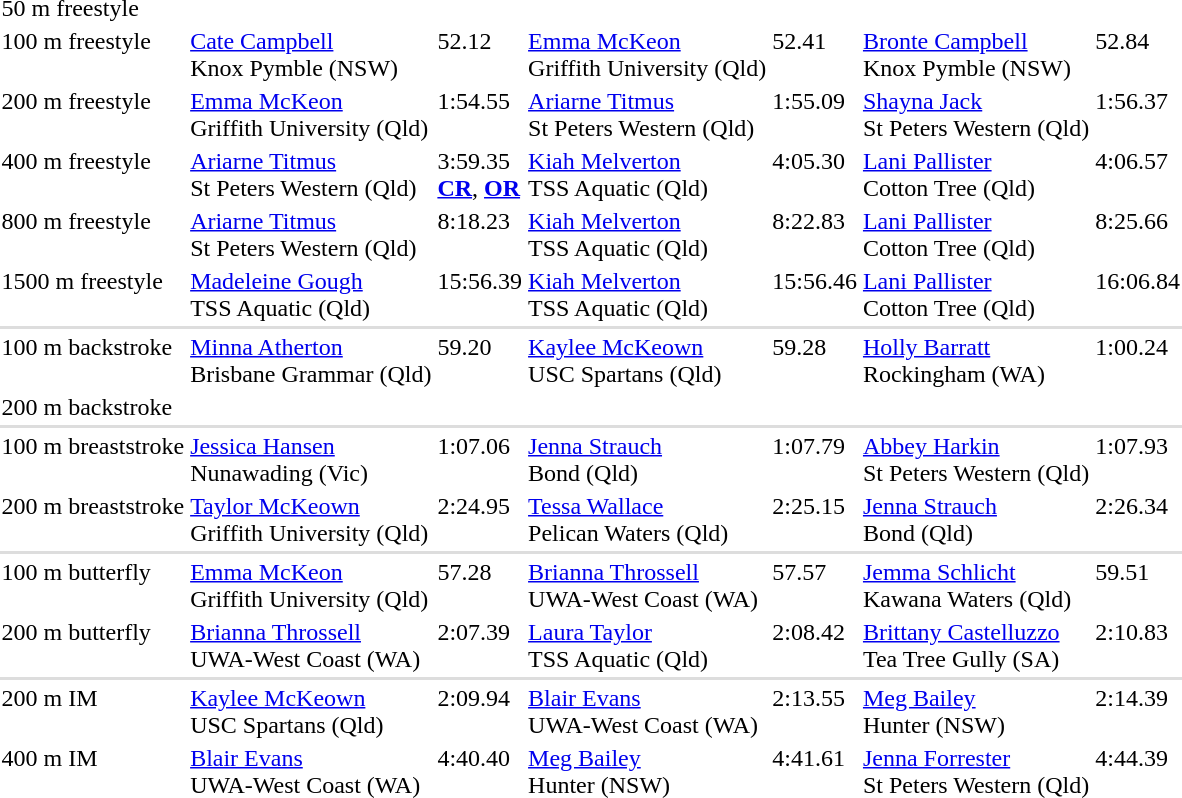<table>
<tr valign="top">
<td>50 m freestyle</td>
<td><br></td>
<td></td>
<td><br></td>
<td></td>
<td><br></td>
<td></td>
</tr>
<tr valign="top">
<td>100 m freestyle</td>
<td><a href='#'>Cate Campbell</a><br>Knox Pymble (NSW)</td>
<td>52.12</td>
<td><a href='#'>Emma McKeon</a><br>Griffith University (Qld)</td>
<td>52.41</td>
<td><a href='#'>Bronte Campbell</a><br>Knox Pymble (NSW)</td>
<td>52.84</td>
</tr>
<tr valign="top">
<td>200 m freestyle</td>
<td><a href='#'>Emma McKeon</a><br>Griffith University (Qld)</td>
<td>1:54.55</td>
<td><a href='#'>Ariarne Titmus</a><br>St Peters Western (Qld)</td>
<td>1:55.09</td>
<td><a href='#'>Shayna Jack</a><br>St Peters Western (Qld)</td>
<td>1:56.37</td>
</tr>
<tr valign="top">
<td>400 m freestyle</td>
<td><a href='#'>Ariarne Titmus</a><br>St Peters Western (Qld)</td>
<td>3:59.35<br><strong><a href='#'>CR</a></strong>, <strong><a href='#'>OR</a></strong></td>
<td><a href='#'>Kiah Melverton</a><br>TSS Aquatic (Qld)</td>
<td>4:05.30</td>
<td><a href='#'>Lani Pallister</a><br>Cotton Tree (Qld)</td>
<td>4:06.57</td>
</tr>
<tr valign="top">
<td>800 m freestyle</td>
<td><a href='#'>Ariarne Titmus</a><br>St Peters Western (Qld)</td>
<td>8:18.23</td>
<td><a href='#'>Kiah Melverton</a><br>TSS Aquatic (Qld)</td>
<td>8:22.83</td>
<td><a href='#'>Lani Pallister</a><br>Cotton Tree (Qld)</td>
<td>8:25.66</td>
</tr>
<tr valign="top">
<td>1500 m freestyle</td>
<td><a href='#'>Madeleine Gough</a><br>TSS Aquatic (Qld)</td>
<td>15:56.39</td>
<td><a href='#'>Kiah Melverton</a><br>TSS Aquatic (Qld)</td>
<td>15:56.46</td>
<td><a href='#'>Lani Pallister</a><br>Cotton Tree (Qld)</td>
<td>16:06.84</td>
</tr>
<tr bgcolor=#DDDDDD>
<td colspan=7></td>
</tr>
<tr valign="top">
<td>100 m backstroke</td>
<td><a href='#'>Minna Atherton</a><br>Brisbane Grammar (Qld)</td>
<td>59.20</td>
<td><a href='#'>Kaylee McKeown</a><br>USC Spartans (Qld)</td>
<td>59.28</td>
<td><a href='#'>Holly Barratt</a><br>Rockingham (WA)</td>
<td>1:00.24</td>
</tr>
<tr valign="top">
<td>200 m backstroke</td>
<td><br></td>
<td></td>
<td><br></td>
<td></td>
<td><br></td>
<td></td>
</tr>
<tr bgcolor=#DDDDDD>
<td colspan=7></td>
</tr>
<tr valign="top">
<td>100 m breaststroke</td>
<td><a href='#'>Jessica Hansen</a><br>Nunawading (Vic)</td>
<td>1:07.06</td>
<td><a href='#'>Jenna Strauch</a><br>Bond (Qld)</td>
<td>1:07.79</td>
<td><a href='#'>Abbey Harkin</a><br>St Peters Western (Qld)</td>
<td>1:07.93</td>
</tr>
<tr valign="top">
<td>200 m breaststroke</td>
<td><a href='#'>Taylor McKeown</a><br>Griffith University (Qld)</td>
<td>2:24.95</td>
<td><a href='#'>Tessa Wallace</a><br>Pelican Waters (Qld)</td>
<td>2:25.15</td>
<td><a href='#'>Jenna Strauch</a><br>Bond (Qld)</td>
<td>2:26.34</td>
</tr>
<tr bgcolor=#DDDDDD>
<td colspan=7></td>
</tr>
<tr valign="top">
<td>100 m butterfly</td>
<td><a href='#'>Emma McKeon</a><br>Griffith University (Qld)</td>
<td>57.28</td>
<td><a href='#'>Brianna Throssell</a><br>UWA-West Coast (WA)</td>
<td>57.57</td>
<td><a href='#'>Jemma Schlicht</a><br>Kawana Waters (Qld)</td>
<td>59.51</td>
</tr>
<tr valign="top">
<td>200 m butterfly</td>
<td><a href='#'>Brianna Throssell</a><br>UWA-West Coast (WA)</td>
<td>2:07.39</td>
<td><a href='#'>Laura Taylor</a><br>TSS Aquatic (Qld)</td>
<td>2:08.42</td>
<td><a href='#'>Brittany Castelluzzo</a><br>Tea Tree Gully (SA)</td>
<td>2:10.83</td>
</tr>
<tr bgcolor=#DDDDDD>
<td colspan=7></td>
</tr>
<tr valign="top">
<td>200 m IM</td>
<td><a href='#'>Kaylee McKeown</a><br>USC Spartans (Qld)</td>
<td>2:09.94</td>
<td><a href='#'>Blair Evans</a><br>UWA-West Coast (WA)</td>
<td>2:13.55</td>
<td><a href='#'>Meg Bailey</a><br>Hunter (NSW)</td>
<td>2:14.39</td>
</tr>
<tr valign="top">
<td>400 m IM</td>
<td><a href='#'>Blair Evans</a><br>UWA-West Coast (WA)</td>
<td>4:40.40</td>
<td><a href='#'>Meg Bailey</a><br>Hunter (NSW)</td>
<td>4:41.61</td>
<td><a href='#'>Jenna Forrester</a><br>St Peters Western (Qld)</td>
<td>4:44.39</td>
</tr>
</table>
